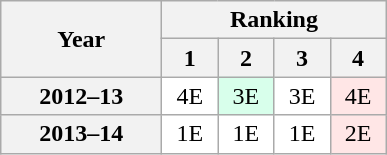<table class="wikitable" style="white-space:nowrap;">
<tr>
<th scope="col" width="100" rowspan="2">Year</th>
<th colspan="25">Ranking</th>
</tr>
<tr>
<th scope="col" width="30">1</th>
<th scope="col" width="30">2</th>
<th scope="col" width="30">3</th>
<th scope="col" width="30">4</th>
</tr>
<tr style="text-align:center;">
<th>2012–13</th>
<td bgcolor=FFFFFF>4E</td>
<td bgcolor=D8FFEB>3E</td>
<td bgcolor=FFFFFF>3E</td>
<td bgcolor=FFE6E6>4E</td>
</tr>
<tr style="text-align:center;">
<th>2013–14</th>
<td bgcolor=FFFFFF>1E</td>
<td bgcolor=FFFFFF>1E</td>
<td bgcolor=FFFFFF>1E</td>
<td bgcolor=FFE6E6>2E</td>
</tr>
</table>
